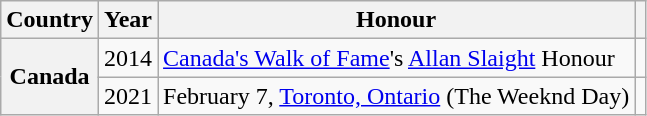<table class="wikitable plainrowheaders sortable" style="margin-right: 0;">
<tr>
<th scope="col">Country</th>
<th scope="col">Year</th>
<th scope="col">Honour</th>
<th scope="col" class="unsortable"></th>
</tr>
<tr>
<th rowspan="2" scope="row">Canada</th>
<td style="text-align:center;">2014</td>
<td><a href='#'>Canada's Walk of Fame</a>'s <a href='#'>Allan Slaight</a> Honour</td>
<td></td>
</tr>
<tr>
<td style="text-align:center;">2021</td>
<td>February 7, <a href='#'>Toronto, Ontario</a> (The Weeknd Day)</td>
<td></td>
</tr>
</table>
